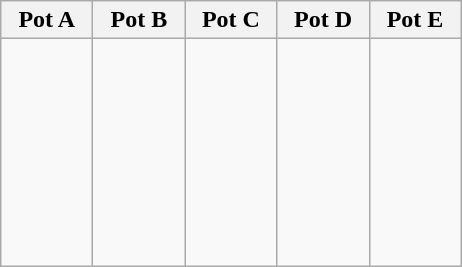<table class="wikitable">
<tr>
<th width=15%>Pot A</th>
<th width=15%>Pot B</th>
<th width=15%>Pot C</th>
<th width=15%>Pot D</th>
<th width=15%>Pot E</th>
</tr>
<tr valign="top">
<td><br><strong><br></strong>
<strong><br></strong>
<strong><br></strong>
<strong><br></strong>
<strong><br></strong>
<br>
<strong><br></strong></td>
<td><br><strong><br></strong>
<strong><br></strong>
<strong><br></strong>
<strong><br></strong>
<strong><br></strong>
<br></td>
<td><br><br>
<strong><br></strong>
<br>
<br>
<br>
<br>
<br></td>
<td><br><br>
<strong><br></strong>
<br>
<br>
<br>
<br></td>
<td><br><br>
<br>
<br>
<br>
<br>
<br>
<br></td>
</tr>
</table>
